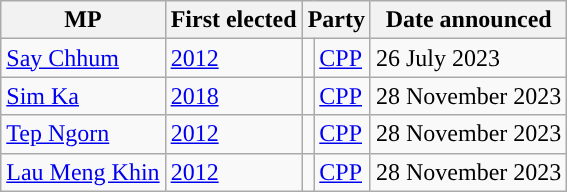<table class="wikitable sortable">
<tr>
<th scope="col">MP</th>
<th scope="col">First elected</th>
<th colspan="2">Party</th>
<th scope="col">Date announced</th>
</tr>
<tr>
<td><a href='#'>Say Chhum</a></td>
<td><a href='#'>2012</a></td>
<td></td>
<td><a href='#'>CPP</a></td>
<td>26 July 2023</td>
</tr>
<tr>
<td><a href='#'>Sim Ka</a></td>
<td><a href='#'>2018</a></td>
<td></td>
<td><a href='#'>CPP</a></td>
<td>28 November 2023</td>
</tr>
<tr>
<td><a href='#'>Tep Ngorn</a></td>
<td><a href='#'>2012</a></td>
<td></td>
<td><a href='#'>CPP</a></td>
<td>28 November 2023</td>
</tr>
<tr>
<td><a href='#'>Lau Meng Khin</a></td>
<td><a href='#'>2012</a></td>
<td></td>
<td><a href='#'>CPP</a></td>
<td>28 November 2023</td>
</tr>
</table>
